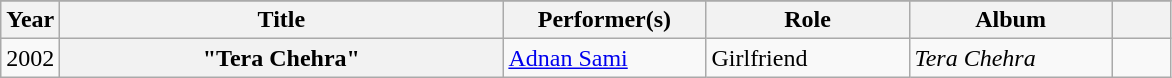<table class="wikitable plainrowheaders unsortable" style="text-align: margin;">
<tr>
</tr>
<tr>
<th scope="col" style="width: 2em;">Year</th>
<th scope="col" style="width: 18em;">Title</th>
<th scope="col" style="width: 8em;">Performer(s)</th>
<th scope="col" style="width: 8em;">Role</th>
<th scope="col" style="width: 8em;">Album</th>
<th scope="col" style="width: 2em;"></th>
</tr>
<tr>
<td>2002</td>
<th scope="row">"Tera Chehra"</th>
<td><a href='#'>Adnan Sami</a></td>
<td>Girlfriend</td>
<td><em>Tera Chehra</em></td>
<td><br></td>
</tr>
</table>
